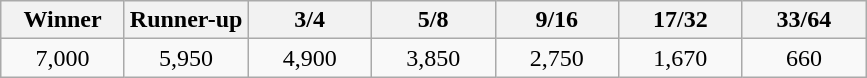<table class="wikitable" style="text-align:center">
<tr>
<th width="75">Winner</th>
<th width="75">Runner-up</th>
<th width="75">3/4</th>
<th width="75">5/8</th>
<th width="75">9/16</th>
<th width="75">17/32</th>
<th width="75">33/64</th>
</tr>
<tr>
<td>7,000</td>
<td>5,950</td>
<td>4,900</td>
<td>3,850</td>
<td>2,750</td>
<td>1,670</td>
<td>660</td>
</tr>
</table>
